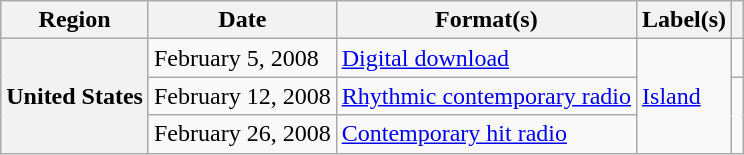<table class="wikitable plainrowheaders">
<tr>
<th scope="col">Region</th>
<th scope="col">Date</th>
<th scope="col">Format(s)</th>
<th scope="col">Label(s)</th>
<th scope="col"></th>
</tr>
<tr>
<th scope="row" rowspan="3">United States</th>
<td>February 5, 2008</td>
<td><a href='#'>Digital download</a></td>
<td rowspan="3"><a href='#'>Island</a></td>
<td></td>
</tr>
<tr>
<td>February 12, 2008</td>
<td><a href='#'>Rhythmic contemporary radio</a></td>
<td rowspan="2"></td>
</tr>
<tr>
<td>February 26, 2008</td>
<td><a href='#'>Contemporary hit radio</a></td>
</tr>
</table>
